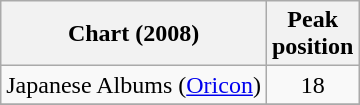<table class="wikitable">
<tr>
<th style="text-align:center;">Chart (2008)</th>
<th style="text-align:center;">Peak<br>position</th>
</tr>
<tr>
<td>Japanese Albums (<a href='#'>Oricon</a>)</td>
<td align="center">18</td>
</tr>
<tr>
</tr>
</table>
